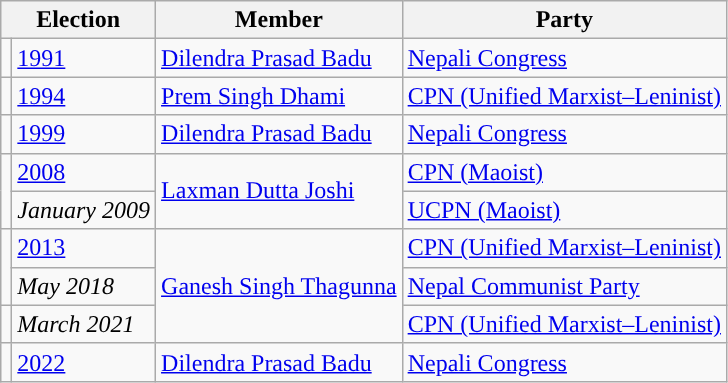<table class="wikitable">
<tr>
<th colspan="2">Election</th>
<th>Member</th>
<th>Party</th>
</tr>
<tr>
<td style="background-color:"></td>
<td><a href='#'>1991</a></td>
<td><a href='#'>Dilendra Prasad Badu</a></td>
<td><a href='#'>Nepali Congress</a></td>
</tr>
<tr>
<td style="background-color:"></td>
<td><a href='#'>1994</a></td>
<td><a href='#'>Prem Singh Dhami</a></td>
<td><a href='#'>CPN (Unified Marxist–Leninist)</a></td>
</tr>
<tr>
<td style="background-color:"></td>
<td><a href='#'>1999</a></td>
<td><a href='#'>Dilendra Prasad Badu</a></td>
<td><a href='#'>Nepali Congress</a></td>
</tr>
<tr>
<td rowspan="2" style="background-color:"></td>
<td><a href='#'>2008</a></td>
<td rowspan="2"><a href='#'>Laxman Dutta Joshi</a></td>
<td><a href='#'>CPN (Maoist)</a></td>
</tr>
<tr>
<td><em>January 2009</em></td>
<td><a href='#'>UCPN (Maoist)</a></td>
</tr>
<tr>
<td rowspan="2" style="background-color:"></td>
<td><a href='#'>2013</a></td>
<td rowspan="3"><a href='#'>Ganesh Singh Thagunna</a></td>
<td><a href='#'>CPN (Unified Marxist–Leninist)</a></td>
</tr>
<tr>
<td><em>May 2018</em></td>
<td><a href='#'>Nepal Communist Party</a></td>
</tr>
<tr>
<td></td>
<td><em>March 2021</em></td>
<td><a href='#'>CPN (Unified Marxist–Leninist)</a></td>
</tr>
<tr>
<td style="background-color:"></td>
<td><a href='#'>2022</a></td>
<td><a href='#'>Dilendra Prasad Badu</a></td>
<td><a href='#'>Nepali Congress</a></td>
</tr>
</table>
